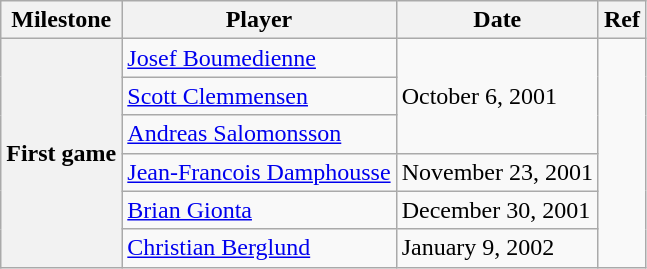<table class="wikitable">
<tr>
<th scope="col">Milestone</th>
<th scope="col">Player</th>
<th scope="col">Date</th>
<th scope="col">Ref</th>
</tr>
<tr>
<th rowspan=6>First game</th>
<td><a href='#'>Josef Boumedienne</a></td>
<td rowspan=3>October 6, 2001</td>
<td rowspan=6></td>
</tr>
<tr>
<td><a href='#'>Scott Clemmensen</a></td>
</tr>
<tr>
<td><a href='#'>Andreas Salomonsson</a></td>
</tr>
<tr>
<td><a href='#'>Jean-Francois Damphousse</a></td>
<td>November 23, 2001</td>
</tr>
<tr>
<td><a href='#'>Brian Gionta</a></td>
<td>December 30, 2001</td>
</tr>
<tr>
<td><a href='#'>Christian Berglund</a></td>
<td>January 9, 2002</td>
</tr>
</table>
